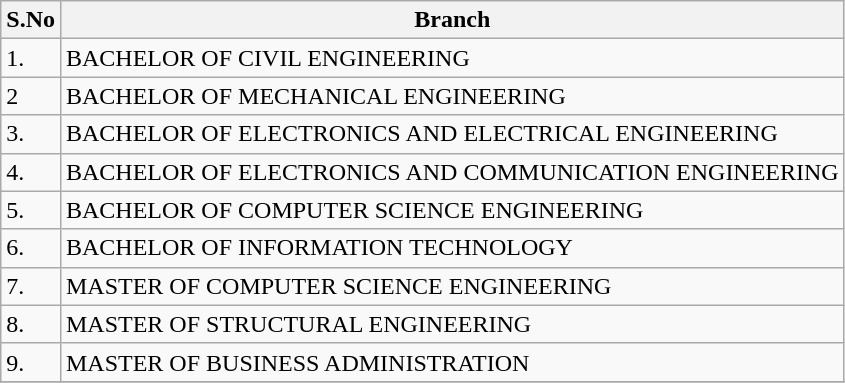<table class="wikitable">
<tr>
<th>S.No</th>
<th>Branch</th>
</tr>
<tr>
<td>1.</td>
<td>BACHELOR OF CIVIL ENGINEERING</td>
</tr>
<tr>
<td>2</td>
<td>BACHELOR OF MECHANICAL ENGINEERING</td>
</tr>
<tr>
<td>3.</td>
<td>BACHELOR OF ELECTRONICS AND ELECTRICAL ENGINEERING</td>
</tr>
<tr>
<td>4.</td>
<td>BACHELOR OF ELECTRONICS AND COMMUNICATION ENGINEERING</td>
</tr>
<tr>
<td>5.</td>
<td>BACHELOR OF COMPUTER SCIENCE ENGINEERING</td>
</tr>
<tr>
<td>6.</td>
<td>BACHELOR OF INFORMATION TECHNOLOGY</td>
</tr>
<tr>
<td>7.</td>
<td>MASTER OF COMPUTER SCIENCE ENGINEERING</td>
</tr>
<tr>
<td>8.</td>
<td>MASTER OF STRUCTURAL ENGINEERING</td>
</tr>
<tr>
<td>9.</td>
<td>MASTER OF BUSINESS ADMINISTRATION</td>
</tr>
<tr>
</tr>
</table>
